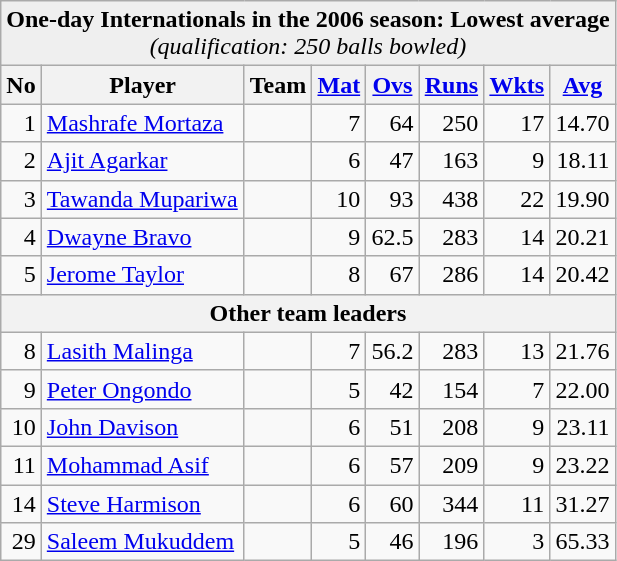<table class="wikitable">
<tr>
<td style="background:#efefef; text-align:center;" colspan="8"><strong>One-day Internationals in the 2006 season: Lowest average</strong><br><em>(qualification: 250 balls bowled)</em></td>
</tr>
<tr>
<th>No</th>
<th>Player</th>
<th>Team</th>
<th><a href='#'>Mat</a></th>
<th><a href='#'>Ovs</a></th>
<th><a href='#'>Runs</a></th>
<th><a href='#'>Wkts</a></th>
<th><a href='#'>Avg</a></th>
</tr>
<tr style="text-align:right;">
<td>1</td>
<td style="text-align:left;"><a href='#'>Mashrafe Mortaza</a></td>
<td style="text-align:left;"></td>
<td>7</td>
<td>64</td>
<td>250</td>
<td>17</td>
<td>14.70</td>
</tr>
<tr style="text-align:right;">
<td>2</td>
<td style="text-align:left;"><a href='#'>Ajit Agarkar</a></td>
<td style="text-align:left;"></td>
<td>6</td>
<td>47</td>
<td>163</td>
<td>9</td>
<td>18.11</td>
</tr>
<tr style="text-align:right;">
<td>3</td>
<td style="text-align:left;"><a href='#'>Tawanda Mupariwa</a></td>
<td style="text-align:left;"></td>
<td>10</td>
<td>93</td>
<td>438</td>
<td>22</td>
<td>19.90</td>
</tr>
<tr style="text-align:right;">
<td>4</td>
<td style="text-align:left;"><a href='#'>Dwayne Bravo</a></td>
<td style="text-align:left;"></td>
<td>9</td>
<td>62.5</td>
<td>283</td>
<td>14</td>
<td>20.21</td>
</tr>
<tr style="text-align:right;">
<td>5</td>
<td style="text-align:left;"><a href='#'>Jerome Taylor</a></td>
<td style="text-align:left;"></td>
<td>8</td>
<td>67</td>
<td>286</td>
<td>14</td>
<td>20.42</td>
</tr>
<tr>
<th colspan="8">Other team leaders</th>
</tr>
<tr style="text-align:right;">
<td>8</td>
<td style="text-align:left;"><a href='#'>Lasith Malinga</a></td>
<td style="text-align:left;"></td>
<td>7</td>
<td>56.2</td>
<td>283</td>
<td>13</td>
<td>21.76</td>
</tr>
<tr style="text-align:right;">
<td>9</td>
<td style="text-align:left;"><a href='#'>Peter Ongondo</a></td>
<td style="text-align:left;"></td>
<td>5</td>
<td>42</td>
<td>154</td>
<td>7</td>
<td>22.00</td>
</tr>
<tr style="text-align:right;">
<td>10</td>
<td style="text-align:left;"><a href='#'>John Davison</a></td>
<td style="text-align:left;"></td>
<td>6</td>
<td>51</td>
<td>208</td>
<td>9</td>
<td>23.11</td>
</tr>
<tr style="text-align:right;">
<td>11</td>
<td style="text-align:left;"><a href='#'>Mohammad Asif</a></td>
<td style="text-align:left;"></td>
<td>6</td>
<td>57</td>
<td>209</td>
<td>9</td>
<td>23.22</td>
</tr>
<tr style="text-align:right;">
<td>14</td>
<td style="text-align:left;"><a href='#'>Steve Harmison</a></td>
<td style="text-align:left;"></td>
<td>6</td>
<td>60</td>
<td>344</td>
<td>11</td>
<td>31.27</td>
</tr>
<tr style="text-align:right;">
<td>29</td>
<td style="text-align:left;"><a href='#'>Saleem Mukuddem</a></td>
<td style="text-align:left;"></td>
<td>5</td>
<td>46</td>
<td>196</td>
<td>3</td>
<td>65.33</td>
</tr>
</table>
